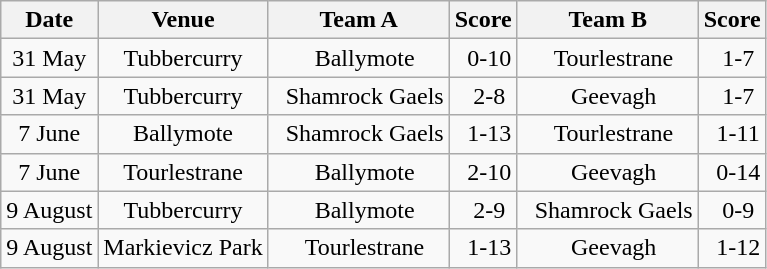<table class="wikitable">
<tr>
<th>Date</th>
<th>Venue</th>
<th>Team A</th>
<th>Score</th>
<th>Team B</th>
<th>Score</th>
</tr>
<tr align="center">
<td>31 May</td>
<td>Tubbercurry</td>
<td>  Ballymote</td>
<td>  0-10</td>
<td>  Tourlestrane</td>
<td>  1-7</td>
</tr>
<tr align="center">
<td>31 May</td>
<td>Tubbercurry</td>
<td>  Shamrock Gaels</td>
<td>  2-8</td>
<td>  Geevagh</td>
<td>  1-7</td>
</tr>
<tr align="center">
<td>7 June</td>
<td>Ballymote</td>
<td>  Shamrock Gaels</td>
<td>  1-13</td>
<td>  Tourlestrane</td>
<td>  1-11</td>
</tr>
<tr align="center">
<td>7 June</td>
<td>Tourlestrane</td>
<td>  Ballymote</td>
<td>  2-10</td>
<td>  Geevagh</td>
<td>  0-14</td>
</tr>
<tr align="center">
<td>9 August</td>
<td>Tubbercurry</td>
<td>  Ballymote</td>
<td>  2-9</td>
<td>  Shamrock Gaels</td>
<td>  0-9</td>
</tr>
<tr align="center">
<td>9 August</td>
<td>Markievicz Park</td>
<td>  Tourlestrane</td>
<td>  1-13</td>
<td>  Geevagh</td>
<td>  1-12</td>
</tr>
</table>
